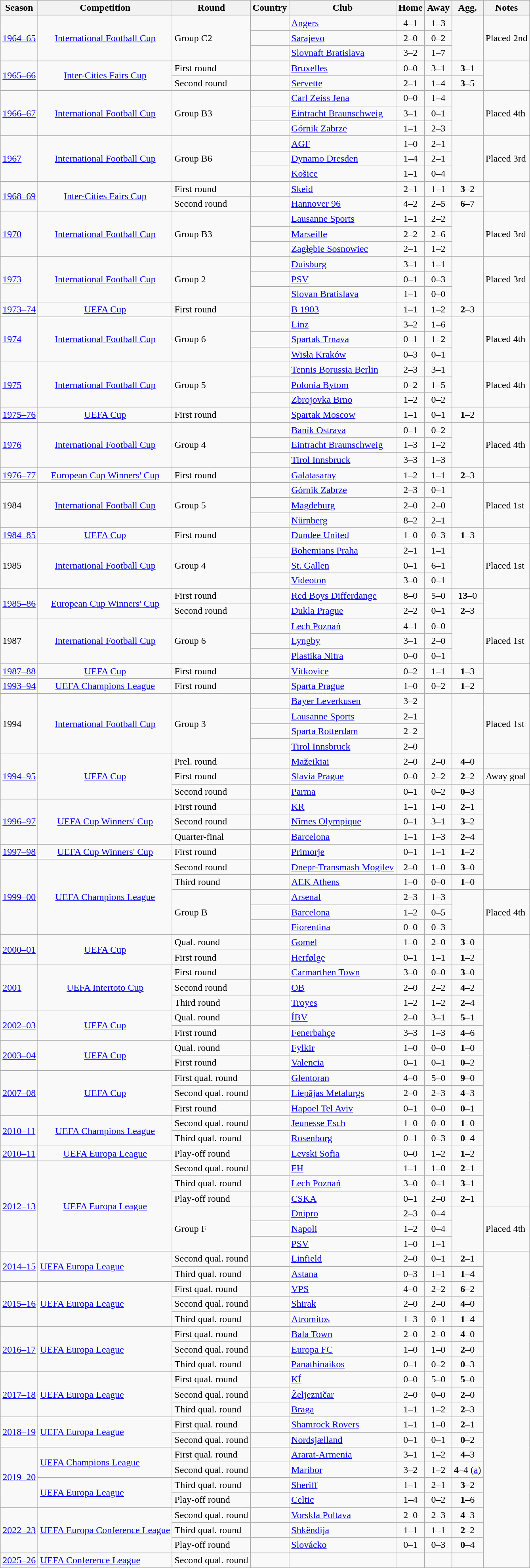<table class="wikitable">
<tr>
<th>Season</th>
<th>Competition</th>
<th>Round</th>
<th>Country</th>
<th>Club</th>
<th>Home</th>
<th>Away</th>
<th>Agg.</th>
<th>Notes</th>
</tr>
<tr>
<td rowspan="3"><a href='#'>1964–65</a></td>
<td rowspan="3" style="text-align:center;"><a href='#'>International Football Cup</a></td>
<td rowspan="3">Group C2</td>
<td style="text-align:center;"></td>
<td><a href='#'>Angers</a></td>
<td style="text-align:center;">4–1</td>
<td style="text-align:center;">1–3</td>
<td rowspan="3"></td>
<td rowspan="3">Placed 2nd</td>
</tr>
<tr>
<td style="text-align:center;"></td>
<td><a href='#'>Sarajevo</a></td>
<td style="text-align:center;">2–0</td>
<td style="text-align:center;">0–2</td>
</tr>
<tr>
<td style="text-align:center;"></td>
<td><a href='#'>Slovnaft Bratislava</a></td>
<td style="text-align:center;">3–2</td>
<td style="text-align:center;">1–7</td>
</tr>
<tr>
<td rowspan="2"><a href='#'>1965–66</a></td>
<td rowspan="2" style="text-align:center;"><a href='#'>Inter-Cities Fairs Cup</a></td>
<td>First round</td>
<td style="text-align:center;"></td>
<td><a href='#'>Bruxelles</a></td>
<td style="text-align:center;">0–0</td>
<td style="text-align:center;">3–1</td>
<td style="text-align:center;"><strong>3</strong>–1</td>
</tr>
<tr>
<td>Second round</td>
<td style="text-align:center;"></td>
<td><a href='#'>Servette</a></td>
<td style="text-align:center;">2–1</td>
<td style="text-align:center;">1–4</td>
<td style="text-align:center;"><strong>3</strong>–5</td>
</tr>
<tr>
<td rowspan="3"><a href='#'>1966–67</a></td>
<td rowspan="3" style="text-align:center;"><a href='#'>International Football Cup</a></td>
<td rowspan="3">Group B3</td>
<td style="text-align:center;"></td>
<td><a href='#'>Carl Zeiss Jena</a></td>
<td style="text-align:center;">0–0</td>
<td style="text-align:center;">1–4</td>
<td rowspan="3"></td>
<td rowspan="3">Placed 4th</td>
</tr>
<tr>
<td style="text-align:center;"></td>
<td><a href='#'>Eintracht Braunschweig</a></td>
<td style="text-align:center;">3–1</td>
<td style="text-align:center;">0–1</td>
</tr>
<tr>
<td style="text-align:center;"></td>
<td><a href='#'>Górnik Zabrze</a></td>
<td style="text-align:center;">1–1</td>
<td style="text-align:center;">2–3</td>
</tr>
<tr>
<td rowspan="3"><a href='#'>1967</a></td>
<td rowspan="3" style="text-align:center;"><a href='#'>International Football Cup</a></td>
<td rowspan="3">Group B6</td>
<td style="text-align:center;"></td>
<td><a href='#'>AGF</a></td>
<td style="text-align:center;">1–0</td>
<td style="text-align:center;">2–1</td>
<td rowspan="3"></td>
<td rowspan="3">Placed 3rd</td>
</tr>
<tr>
<td style="text-align:center;"></td>
<td><a href='#'>Dynamo Dresden</a></td>
<td style="text-align:center;">1–4</td>
<td style="text-align:center;">2–1</td>
</tr>
<tr>
<td style="text-align:center;"></td>
<td><a href='#'>Košice</a></td>
<td style="text-align:center;">1–1</td>
<td style="text-align:center;">0–4</td>
</tr>
<tr>
<td rowspan="2"><a href='#'>1968–69</a></td>
<td rowspan="2" style="text-align:center;"><a href='#'>Inter-Cities Fairs Cup</a></td>
<td>First round</td>
<td style="text-align:center;"></td>
<td><a href='#'>Skeid</a></td>
<td style="text-align:center;">2–1</td>
<td style="text-align:center;">1–1</td>
<td style="text-align:center;"><strong>3</strong>–2</td>
</tr>
<tr>
<td>Second round</td>
<td style="text-align:center;"></td>
<td><a href='#'>Hannover 96</a></td>
<td style="text-align:center;">4–2</td>
<td style="text-align:center;">2–5</td>
<td style="text-align:center;"><strong>6</strong>–7</td>
</tr>
<tr>
<td rowspan="3"><a href='#'>1970</a></td>
<td rowspan="3" style="text-align:center;"><a href='#'>International Football Cup</a></td>
<td rowspan="3">Group B3</td>
<td style="text-align:center;"></td>
<td><a href='#'>Lausanne Sports</a></td>
<td style="text-align:center;">1–1</td>
<td style="text-align:center;">2–2</td>
<td rowspan="3"></td>
<td rowspan="3">Placed 3rd</td>
</tr>
<tr>
<td style="text-align:center;"></td>
<td><a href='#'>Marseille</a></td>
<td style="text-align:center;">2–2</td>
<td style="text-align:center;">2–6</td>
</tr>
<tr>
<td style="text-align:center;"></td>
<td><a href='#'>Zagłębie Sosnowiec</a></td>
<td style="text-align:center;">2–1</td>
<td style="text-align:center;">1–2</td>
</tr>
<tr>
<td rowspan="3"><a href='#'>1973</a></td>
<td rowspan="3" style="text-align:center;"><a href='#'>International Football Cup</a></td>
<td rowspan="3">Group 2</td>
<td style="text-align:center;"></td>
<td><a href='#'>Duisburg</a></td>
<td style="text-align:center;">3–1</td>
<td style="text-align:center;">1–1</td>
<td rowspan="3"></td>
<td rowspan="3">Placed 3rd</td>
</tr>
<tr>
<td style="text-align:center;"></td>
<td><a href='#'>PSV</a></td>
<td style="text-align:center;">0–1</td>
<td style="text-align:center;">0–3</td>
</tr>
<tr>
<td style="text-align:center;"></td>
<td><a href='#'>Slovan Bratislava</a></td>
<td style="text-align:center;">1–1</td>
<td style="text-align:center;">0–0</td>
</tr>
<tr>
<td><a href='#'>1973–74</a></td>
<td style="text-align:center;"><a href='#'>UEFA Cup</a></td>
<td>First round</td>
<td style="text-align:center;"></td>
<td><a href='#'>B 1903</a></td>
<td style="text-align:center;">1–1</td>
<td style="text-align:center;">1–2</td>
<td style="text-align:center;"><strong>2</strong>–3</td>
</tr>
<tr>
<td rowspan="3"><a href='#'>1974</a></td>
<td rowspan="3" style="text-align:center;"><a href='#'>International Football Cup</a></td>
<td rowspan="3">Group 6</td>
<td style="text-align:center;"></td>
<td><a href='#'>Linz</a></td>
<td style="text-align:center;">3–2</td>
<td style="text-align:center;">1–6</td>
<td rowspan="3"></td>
<td rowspan="3">Placed 4th</td>
</tr>
<tr>
<td style="text-align:center;"></td>
<td><a href='#'>Spartak Trnava</a></td>
<td style="text-align:center;">0–1</td>
<td style="text-align:center;">1–2</td>
</tr>
<tr>
<td style="text-align:center;"></td>
<td><a href='#'>Wisła Kraków</a></td>
<td style="text-align:center;">0–3</td>
<td style="text-align:center;">0–1</td>
</tr>
<tr>
<td rowspan="3"><a href='#'>1975</a></td>
<td rowspan="3" style="text-align:center;"><a href='#'>International Football Cup</a></td>
<td rowspan="3">Group 5</td>
<td style="text-align:center;"></td>
<td><a href='#'>Tennis Borussia Berlin</a></td>
<td style="text-align:center;">2–3</td>
<td style="text-align:center;">3–1</td>
<td rowspan="3"></td>
<td rowspan="3">Placed 4th</td>
</tr>
<tr>
<td style="text-align:center;"></td>
<td><a href='#'>Polonia Bytom</a></td>
<td style="text-align:center;">0–2</td>
<td style="text-align:center;">1–5</td>
</tr>
<tr>
<td style="text-align:center;"></td>
<td><a href='#'>Zbrojovka Brno</a></td>
<td style="text-align:center;">1–2</td>
<td style="text-align:center;">0–2</td>
</tr>
<tr>
<td><a href='#'>1975–76</a></td>
<td style="text-align:center;"><a href='#'>UEFA Cup</a></td>
<td>First round</td>
<td style="text-align:center;"></td>
<td><a href='#'>Spartak Moscow</a></td>
<td style="text-align:center;">1–1</td>
<td style="text-align:center;">0–1</td>
<td style="text-align:center;"><strong>1</strong>–2</td>
</tr>
<tr>
<td rowspan="3"><a href='#'>1976</a></td>
<td rowspan="3" style="text-align:center;"><a href='#'>International Football Cup</a></td>
<td rowspan="3">Group 4</td>
<td style="text-align:center;"></td>
<td><a href='#'>Baník Ostrava</a></td>
<td style="text-align:center;">0–1</td>
<td style="text-align:center;">0–2</td>
<td rowspan="3"></td>
<td rowspan="3">Placed 4th</td>
</tr>
<tr>
<td style="text-align:center;"></td>
<td><a href='#'>Eintracht Braunschweig</a></td>
<td style="text-align:center;">1–3</td>
<td style="text-align:center;">1–2</td>
</tr>
<tr>
<td style="text-align:center;"></td>
<td><a href='#'>Tirol Innsbruck</a></td>
<td style="text-align:center;">3–3</td>
<td style="text-align:center;">1–3</td>
</tr>
<tr>
<td><a href='#'>1976–77</a></td>
<td style="text-align:center;"><a href='#'>European Cup Winners' Cup</a></td>
<td>First round</td>
<td style="text-align:center;"></td>
<td><a href='#'>Galatasaray</a></td>
<td style="text-align:center;">1–2</td>
<td style="text-align:center;">1–1</td>
<td style="text-align:center;"><strong>2</strong>–3</td>
</tr>
<tr>
<td rowspan="3">1984</td>
<td rowspan="3" style="text-align:center;"><a href='#'>International Football Cup</a></td>
<td rowspan="3">Group 5</td>
<td style="text-align:center;"></td>
<td><a href='#'>Górnik Zabrze</a></td>
<td style="text-align:center;">2–3</td>
<td style="text-align:center;">0–1</td>
<td rowspan="3"></td>
<td rowspan="3">Placed 1st</td>
</tr>
<tr>
<td style="text-align:center;"></td>
<td><a href='#'>Magdeburg</a></td>
<td style="text-align:center;">2–0</td>
<td style="text-align:center;">2–0</td>
</tr>
<tr>
<td style="text-align:center;"></td>
<td><a href='#'>Nürnberg</a></td>
<td style="text-align:center;">8–2</td>
<td style="text-align:center;">2–1</td>
</tr>
<tr>
<td><a href='#'>1984–85</a></td>
<td style="text-align:center;"><a href='#'>UEFA Cup</a></td>
<td>First round</td>
<td style="text-align:center;"></td>
<td><a href='#'>Dundee United</a></td>
<td style="text-align:center;">1–0</td>
<td style="text-align:center;">0–3</td>
<td style="text-align:center;"><strong>1</strong>–3</td>
</tr>
<tr>
<td rowspan="3">1985</td>
<td rowspan="3" style="text-align:center;"><a href='#'>International Football Cup</a></td>
<td rowspan="3">Group 4</td>
<td style="text-align:center;"></td>
<td><a href='#'>Bohemians Praha</a></td>
<td style="text-align:center;">2–1</td>
<td style="text-align:center;">1–1</td>
<td rowspan="3"></td>
<td rowspan="3">Placed 1st</td>
</tr>
<tr>
<td style="text-align:center;"></td>
<td><a href='#'>St. Gallen</a></td>
<td style="text-align:center;">0–1</td>
<td style="text-align:center;">6–1</td>
</tr>
<tr>
<td style="text-align:center;"></td>
<td><a href='#'>Videoton</a></td>
<td style="text-align:center;">3–0</td>
<td style="text-align:center;">0–1</td>
</tr>
<tr>
<td rowspan="2"><a href='#'>1985–86</a></td>
<td rowspan="2" style="text-align:center;"><a href='#'>European Cup Winners' Cup</a></td>
<td>First round</td>
<td style="text-align:center;"></td>
<td><a href='#'>Red Boys Differdange</a></td>
<td style="text-align:center;">8–0</td>
<td style="text-align:center;">5–0</td>
<td style="text-align:center;"><strong>13</strong>–0</td>
</tr>
<tr>
<td>Second round</td>
<td style="text-align:center;"></td>
<td><a href='#'>Dukla Prague</a></td>
<td style="text-align:center;">2–2</td>
<td style="text-align:center;">0–1</td>
<td style="text-align:center;"><strong>2</strong>–3</td>
</tr>
<tr>
<td rowspan="3">1987</td>
<td rowspan="3" style="text-align:center;"><a href='#'>International Football Cup</a></td>
<td rowspan="3">Group 6</td>
<td style="text-align:center;"></td>
<td><a href='#'>Lech Poznań</a></td>
<td style="text-align:center;">4–1</td>
<td style="text-align:center;">0–0</td>
<td rowspan="3"></td>
<td rowspan="3">Placed 1st</td>
</tr>
<tr>
<td style="text-align:center;"></td>
<td><a href='#'>Lyngby</a></td>
<td style="text-align:center;">3–1</td>
<td style="text-align:center;">2–0</td>
</tr>
<tr>
<td style="text-align:center;"></td>
<td><a href='#'>Plastika Nitra</a></td>
<td style="text-align:center;">0–0</td>
<td style="text-align:center;">0–1</td>
</tr>
<tr>
<td><a href='#'>1987–88</a></td>
<td style="text-align:center;"><a href='#'>UEFA Cup</a></td>
<td>First round</td>
<td style="text-align:center;"></td>
<td><a href='#'>Vítkovice</a></td>
<td style="text-align:center;">0–2</td>
<td style="text-align:center;">1–1</td>
<td style="text-align:center;"><strong>1</strong>–3</td>
</tr>
<tr>
<td><a href='#'>1993–94</a></td>
<td style="text-align:center;"><a href='#'>UEFA Champions League</a></td>
<td>First round</td>
<td style="text-align:center;"></td>
<td><a href='#'>Sparta Prague</a></td>
<td style="text-align:center;">1–0</td>
<td style="text-align:center;">0–2</td>
<td style="text-align:center;"><strong>1</strong>–2</td>
</tr>
<tr>
<td rowspan="4">1994</td>
<td rowspan="4" style="text-align:center;"><a href='#'>International Football Cup</a></td>
<td rowspan="4">Group 3</td>
<td style="text-align:center;"></td>
<td><a href='#'>Bayer Leverkusen</a></td>
<td style="text-align:center;">3–2</td>
<td rowspan="4"></td>
<td rowspan="4"></td>
<td rowspan="4">Placed 1st</td>
</tr>
<tr>
<td style="text-align:center;"></td>
<td><a href='#'>Lausanne Sports</a></td>
<td style="text-align:center;">2–1</td>
</tr>
<tr>
<td style="text-align:center;"></td>
<td><a href='#'>Sparta Rotterdam</a></td>
<td style="text-align:center;">2–2</td>
</tr>
<tr>
<td style="text-align:center;"></td>
<td><a href='#'>Tirol Innsbruck</a></td>
<td style="text-align:center;">2–0</td>
</tr>
<tr>
<td rowspan="3"><a href='#'>1994–95</a></td>
<td rowspan="3" style="text-align:center;"><a href='#'>UEFA Cup</a></td>
<td>Prel. round</td>
<td style="text-align:center;"></td>
<td><a href='#'>Mažeikiai</a></td>
<td style="text-align:center;">2–0</td>
<td style="text-align:center;">2–0</td>
<td style="text-align:center;"><strong>4</strong>–0</td>
</tr>
<tr>
<td>First round</td>
<td style="text-align:center;"></td>
<td><a href='#'>Slavia Prague</a></td>
<td style="text-align:center;">0–0</td>
<td style="text-align:center;">2–2</td>
<td style="text-align:center;"><strong>2</strong>–2</td>
<td>Away goal</td>
</tr>
<tr>
<td>Second round</td>
<td style="text-align:center;"></td>
<td><a href='#'>Parma</a></td>
<td style="text-align:center;">0–1</td>
<td style="text-align:center;">0–2</td>
<td style="text-align:center;"><strong>0</strong>–3</td>
</tr>
<tr>
<td rowspan="3"><a href='#'>1996–97</a></td>
<td rowspan="3" style="text-align:center;"><a href='#'>UEFA Cup Winners' Cup</a></td>
<td>First round</td>
<td style="text-align:center;"></td>
<td><a href='#'>KR</a></td>
<td style="text-align:center;">1–1</td>
<td style="text-align:center;">1–0</td>
<td style="text-align:center;"><strong>2</strong>–1</td>
</tr>
<tr>
<td>Second round</td>
<td style="text-align:center;"></td>
<td><a href='#'>Nîmes Olympique</a></td>
<td style="text-align:center;">0–1</td>
<td style="text-align:center;">3–1</td>
<td style="text-align:center;"><strong>3</strong>–2</td>
</tr>
<tr>
<td>Quarter-final</td>
<td style="text-align:center;"></td>
<td><a href='#'>Barcelona</a></td>
<td style="text-align:center;">1–1</td>
<td style="text-align:center;">1–3</td>
<td style="text-align:center;"><strong>2</strong>–4</td>
</tr>
<tr>
<td><a href='#'>1997–98</a></td>
<td style="text-align:center;"><a href='#'>UEFA Cup Winners' Cup</a></td>
<td>First round</td>
<td style="text-align:center;"></td>
<td><a href='#'>Primorje</a></td>
<td style="text-align:center;">0–1</td>
<td style="text-align:center;">1–1</td>
<td style="text-align:center;"><strong>1</strong>–2</td>
</tr>
<tr>
<td rowspan="5"><a href='#'>1999–00</a></td>
<td rowspan="5" style="text-align:center;"><a href='#'>UEFA Champions League</a></td>
<td>Second round</td>
<td style="text-align:center;"></td>
<td><a href='#'>Dnepr-Transmash Mogilev</a></td>
<td style="text-align:center;">2–0</td>
<td style="text-align:center;">1–0</td>
<td style="text-align:center;"><strong>3</strong>–0</td>
</tr>
<tr>
<td>Third round</td>
<td style="text-align:center;"></td>
<td><a href='#'>AEK Athens</a></td>
<td style="text-align:center;">1–0</td>
<td style="text-align:center;">0–0</td>
<td style="text-align:center;"><strong>1</strong>–0</td>
</tr>
<tr>
<td rowspan="3">Group B</td>
<td style="text-align:center;"></td>
<td><a href='#'>Arsenal</a></td>
<td style="text-align:center;">2–3</td>
<td style="text-align:center;">1–3</td>
<td rowspan="3"></td>
<td rowspan="3">Placed 4th</td>
</tr>
<tr>
<td style="text-align:center;"></td>
<td><a href='#'>Barcelona</a></td>
<td style="text-align:center;">1–2</td>
<td style="text-align:center;">0–5</td>
</tr>
<tr>
<td style="text-align:center;"></td>
<td><a href='#'>Fiorentina</a></td>
<td style="text-align:center;">0–0</td>
<td style="text-align:center;">0–3</td>
</tr>
<tr>
<td rowspan="2"><a href='#'>2000–01</a></td>
<td rowspan="2" style="text-align:center;"><a href='#'>UEFA Cup</a></td>
<td>Qual. round</td>
<td style="text-align:center;"></td>
<td><a href='#'>Gomel</a></td>
<td style="text-align:center;">1–0</td>
<td style="text-align:center;">2–0</td>
<td style="text-align:center;"><strong>3</strong>–0</td>
</tr>
<tr>
<td>First round</td>
<td style="text-align:center;"></td>
<td><a href='#'>Herfølge</a></td>
<td style="text-align:center;">0–1</td>
<td style="text-align:center;">1–1</td>
<td style="text-align:center;"><strong>1</strong>–2</td>
</tr>
<tr>
<td rowspan="3"><a href='#'>2001</a></td>
<td rowspan="3" style="text-align:center;"><a href='#'>UEFA Intertoto Cup</a></td>
<td>First round</td>
<td style="text-align:center;"></td>
<td><a href='#'>Carmarthen Town</a></td>
<td style="text-align:center;">3–0</td>
<td style="text-align:center;">0–0</td>
<td style="text-align:center;"><strong>3</strong>–0</td>
</tr>
<tr>
<td>Second round</td>
<td style="text-align:center;"></td>
<td><a href='#'>OB</a></td>
<td style="text-align:center;">2–0</td>
<td style="text-align:center;">2–2</td>
<td style="text-align:center;"><strong>4</strong>–2</td>
</tr>
<tr>
<td>Third round</td>
<td style="text-align:center;"></td>
<td><a href='#'>Troyes</a></td>
<td style="text-align:center;">1–2</td>
<td style="text-align:center;">1–2</td>
<td style="text-align:center;"><strong>2</strong>–4</td>
</tr>
<tr>
<td rowspan="2"><a href='#'>2002–03</a></td>
<td rowspan="2" style="text-align:center;"><a href='#'>UEFA Cup</a></td>
<td>Qual. round</td>
<td style="text-align:center;"></td>
<td><a href='#'>ÍBV</a></td>
<td style="text-align:center;">2–0</td>
<td style="text-align:center;">3–1</td>
<td style="text-align:center;"><strong>5</strong>–1</td>
</tr>
<tr>
<td>First round</td>
<td style="text-align:center;"></td>
<td><a href='#'>Fenerbahçe</a></td>
<td style="text-align:center;">3–3</td>
<td style="text-align:center;">1–3</td>
<td style="text-align:center;"><strong>4</strong>–6</td>
</tr>
<tr>
<td rowspan="2"><a href='#'>2003–04</a></td>
<td rowspan="2" style="text-align:center;"><a href='#'>UEFA Cup</a></td>
<td>Qual. round</td>
<td style="text-align:center;"></td>
<td><a href='#'>Fylkir</a></td>
<td style="text-align:center;">1–0</td>
<td style="text-align:center;">0–0</td>
<td style="text-align:center;"><strong>1</strong>–0</td>
</tr>
<tr>
<td>First round</td>
<td style="text-align:center;"></td>
<td><a href='#'>Valencia</a></td>
<td style="text-align:center;">0–1</td>
<td style="text-align:center;">0–1</td>
<td style="text-align:center;"><strong>0</strong>–2</td>
</tr>
<tr>
<td rowspan="3"><a href='#'>2007–08</a></td>
<td rowspan="3" style="text-align:center;"><a href='#'>UEFA Cup</a></td>
<td>First qual. round</td>
<td style="text-align:center;"></td>
<td><a href='#'>Glentoran</a></td>
<td style="text-align:center;">4–0</td>
<td style="text-align:center;">5–0</td>
<td style="text-align:center;"><strong>9</strong>–0</td>
</tr>
<tr>
<td>Second qual. round</td>
<td style="text-align:center;"></td>
<td><a href='#'>Liepājas Metalurgs</a></td>
<td style="text-align:center;">2–0</td>
<td style="text-align:center;">2–3</td>
<td style="text-align:center;"><strong>4</strong>–3</td>
</tr>
<tr>
<td>First round</td>
<td style="text-align:center;"></td>
<td><a href='#'>Hapoel Tel Aviv</a></td>
<td style="text-align:center;">0–1</td>
<td style="text-align:center;">0–0</td>
<td style="text-align:center;"><strong>0</strong>–1</td>
</tr>
<tr>
<td rowspan="2"><a href='#'>2010–11</a></td>
<td rowspan="2" style="text-align:center;"><a href='#'>UEFA Champions League</a></td>
<td>Second qual. round</td>
<td style="text-align:center;"></td>
<td><a href='#'>Jeunesse Esch</a></td>
<td style="text-align:center;">1–0</td>
<td style="text-align:center;">0–0</td>
<td style="text-align:center;"><strong>1</strong>–0</td>
</tr>
<tr>
<td>Third qual. round</td>
<td style="text-align:center;"></td>
<td><a href='#'>Rosenborg</a></td>
<td style="text-align:center;">0–1</td>
<td style="text-align:center;">0–3</td>
<td style="text-align:center;"><strong>0</strong>–4</td>
</tr>
<tr>
<td><a href='#'>2010–11</a></td>
<td style="text-align:center;"><a href='#'>UEFA Europa League</a></td>
<td>Play-off round</td>
<td style="text-align:center;"></td>
<td><a href='#'>Levski Sofia</a></td>
<td style="text-align:center;">0–0</td>
<td style="text-align:center;">1–2</td>
<td style="text-align:center;"><strong>1</strong>–2</td>
</tr>
<tr>
<td rowspan="6"><a href='#'>2012–13</a></td>
<td rowspan="6" style="text-align:center;"><a href='#'>UEFA Europa League</a></td>
<td>Second qual. round</td>
<td style="text-align:center;"></td>
<td><a href='#'>FH</a></td>
<td style="text-align:center;">1–1</td>
<td style="text-align:center;">1–0</td>
<td style="text-align:center;"><strong>2</strong>–1</td>
</tr>
<tr>
<td>Third qual. round</td>
<td style="text-align:center;"></td>
<td><a href='#'>Lech Poznań</a></td>
<td style="text-align:center;">3–0</td>
<td style="text-align:center;">0–1</td>
<td style="text-align:center;"><strong>3</strong>–1</td>
</tr>
<tr>
<td>Play-off round</td>
<td style="text-align:center;"></td>
<td><a href='#'>CSKA</a></td>
<td style="text-align:center;">0–1</td>
<td style="text-align:center;">2–0</td>
<td style="text-align:center;"><strong>2</strong>–1</td>
</tr>
<tr>
<td rowspan="3">Group F</td>
<td style="text-align:center;"></td>
<td><a href='#'>Dnipro</a></td>
<td style="text-align:center;">2–3</td>
<td style="text-align:center;">0–4</td>
<td rowspan="3"></td>
<td rowspan="3">Placed 4th</td>
</tr>
<tr>
<td style="text-align:center;"></td>
<td><a href='#'>Napoli</a></td>
<td style="text-align:center;">1–2</td>
<td style="text-align:center;">0–4</td>
</tr>
<tr>
<td style="text-align:center;"></td>
<td><a href='#'>PSV</a></td>
<td style="text-align:center;">1–0</td>
<td style="text-align:center;">1–1</td>
</tr>
<tr>
<td rowspan=2><a href='#'>2014–15</a></td>
<td rowspan=2><a href='#'>UEFA Europa League</a></td>
<td>Second qual. round</td>
<td style="text-align:center;"></td>
<td><a href='#'>Linfield</a></td>
<td style="text-align:center;">2–0</td>
<td style="text-align:center;">0–1</td>
<td style="text-align:center;"><strong>2</strong>–1</td>
</tr>
<tr>
<td>Third qual. round</td>
<td style="text-align:center;"></td>
<td><a href='#'>Astana</a></td>
<td style="text-align:center;">0–3</td>
<td style="text-align:center;">1–1</td>
<td style="text-align:center;"><strong>1</strong>–4</td>
</tr>
<tr>
<td rowspan=3><a href='#'>2015–16</a></td>
<td rowspan=3><a href='#'>UEFA Europa League</a></td>
<td>First qual. round</td>
<td style="text-align:center;"></td>
<td><a href='#'>VPS</a></td>
<td style="text-align:center;">4–0</td>
<td style="text-align:center;">2–2</td>
<td style="text-align:center;"><strong>6</strong>–2</td>
</tr>
<tr>
<td>Second qual. round</td>
<td style="text-align:center;"></td>
<td><a href='#'>Shirak</a></td>
<td style="text-align:center;">2–0</td>
<td style="text-align:center;">2–0</td>
<td style="text-align:center;"><strong>4</strong>–0</td>
</tr>
<tr>
<td>Third qual. round</td>
<td style="text-align:center;"></td>
<td><a href='#'>Atromitos</a></td>
<td style="text-align:center;">1–3</td>
<td style="text-align:center;">0–1</td>
<td style="text-align:center;"><strong>1</strong>–4</td>
</tr>
<tr>
<td rowspan="3"><a href='#'>2016–17</a></td>
<td rowspan="3"><a href='#'>UEFA Europa League</a></td>
<td>First qual. round</td>
<td style="text-align:center;"></td>
<td><a href='#'>Bala Town</a></td>
<td style="text-align:center;">2–0</td>
<td style="text-align:center;">2–0</td>
<td style="text-align:center;"><strong>4</strong>–0</td>
</tr>
<tr>
<td>Second qual. round</td>
<td style="text-align:center;"></td>
<td><a href='#'>Europa FC</a></td>
<td style="text-align:center;">1–0</td>
<td style="text-align:center;">1–0</td>
<td style="text-align:center;"><strong>2</strong>–0</td>
</tr>
<tr>
<td>Third qual. round</td>
<td style="text-align:center;"></td>
<td><a href='#'>Panathinaikos</a></td>
<td style="text-align:center;">0–1</td>
<td style="text-align:center;">0–2</td>
<td style="text-align:center;"><strong>0</strong>–3</td>
</tr>
<tr>
<td rowspan="3"><a href='#'>2017–18</a></td>
<td rowspan="3"><a href='#'>UEFA Europa League</a></td>
<td>First qual. round</td>
<td style="text-align:center;"></td>
<td><a href='#'>KÍ</a></td>
<td style="text-align:center;">0–0</td>
<td style="text-align:center;">5–0</td>
<td style="text-align:center;"><strong>5</strong>–0</td>
</tr>
<tr>
<td>Second qual. round</td>
<td style="text-align:center;"></td>
<td><a href='#'>Željezničar</a></td>
<td style="text-align:center;">2–0</td>
<td style="text-align:center;">0–0</td>
<td style="text-align:center;"><strong>2</strong>–0</td>
</tr>
<tr>
<td>Third qual. round</td>
<td style="text-align:center;"></td>
<td><a href='#'>Braga</a></td>
<td style="text-align:center;">1–1</td>
<td style="text-align:center;">1–2 </td>
<td style="text-align:center;"><strong>2</strong>–3</td>
</tr>
<tr>
<td rowspan="2"><a href='#'>2018–19</a></td>
<td rowspan="2"><a href='#'>UEFA Europa League</a></td>
<td>First qual. round</td>
<td style="text-align:center;"></td>
<td><a href='#'>Shamrock Rovers</a></td>
<td style="text-align:center;">1–1</td>
<td style="text-align:center;">1–0</td>
<td style="text-align:center;"><strong>2</strong>–1</td>
</tr>
<tr>
<td>Second qual. round</td>
<td style="text-align:center;"></td>
<td><a href='#'>Nordsjælland</a></td>
<td style="text-align:center;">0–1</td>
<td style="text-align:center;">0–1</td>
<td style="text-align:center;"><strong>0</strong>–2</td>
</tr>
<tr>
<td rowspan="4"><a href='#'>2019–20</a></td>
<td rowspan="2"><a href='#'>UEFA Champions League</a></td>
<td>First qual. round</td>
<td style="text-align:center;"></td>
<td><a href='#'>Ararat-Armenia</a></td>
<td style="text-align:center;">3–1</td>
<td style="text-align:center;">1–2</td>
<td style="text-align:center;"><strong>4</strong>–3</td>
</tr>
<tr>
<td>Second qual. round</td>
<td style="text-align:center;"></td>
<td><a href='#'>Maribor</a></td>
<td style="text-align:center;">3–2 </td>
<td style="text-align:center;">1–2</td>
<td style="text-align:center;"><strong>4</strong>–4 (<a href='#'>a</a>)</td>
</tr>
<tr>
<td rowspan="2"><a href='#'>UEFA Europa League</a></td>
<td>Third qual. round</td>
<td style="text-align:center;"></td>
<td><a href='#'>Sheriff</a></td>
<td style="text-align:center;">1–1</td>
<td style="text-align:center;">2–1</td>
<td style="text-align:center;"><strong>3</strong>–2</td>
</tr>
<tr>
<td>Play-off round</td>
<td style="text-align:center;"></td>
<td><a href='#'>Celtic</a></td>
<td style="text-align:center;">1–4</td>
<td style="text-align:center;">0–2</td>
<td style="text-align:center;"><strong>1</strong>–6</td>
</tr>
<tr>
<td rowspan="3"><a href='#'>2022–23</a></td>
<td rowspan="3"><a href='#'>UEFA Europa Conference League</a></td>
<td>Second qual. round</td>
<td style="text-align:center;"></td>
<td><a href='#'>Vorskla Poltava</a></td>
<td style="text-align:center;">2–0 </td>
<td style="text-align:center;">2–3</td>
<td style="text-align:center;"><strong>4</strong>–3</td>
</tr>
<tr>
<td>Third qual. round</td>
<td style="text-align:center;"></td>
<td><a href='#'>Shkëndija</a></td>
<td style="text-align:center;">1–1</td>
<td style="text-align:center;">1–1 </td>
<td style="text-align:center;"><strong>2</strong>–2 </td>
</tr>
<tr>
<td>Play-off round</td>
<td style="text-align:center;"></td>
<td><a href='#'>Slovácko</a></td>
<td style="text-align:center;">0–1</td>
<td style="text-align:center;">0–3</td>
<td style="text-align:center;"><strong>0</strong>–4</td>
</tr>
<tr>
<td><a href='#'>2025–26</a></td>
<td><a href='#'>UEFA Conference League</a></td>
<td>Second qual. round</td>
<td style="text-align:center;"></td>
<td></td>
<td style="text-align:center;"></td>
<td style="text-align:center;"></td>
<td style="text-align:center;"></td>
</tr>
</table>
